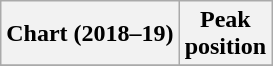<table class="wikitable plainrowheaders" style="text-align:center">
<tr>
<th scope="col">Chart (2018–19)</th>
<th scope="col">Peak<br>position</th>
</tr>
<tr>
</tr>
</table>
